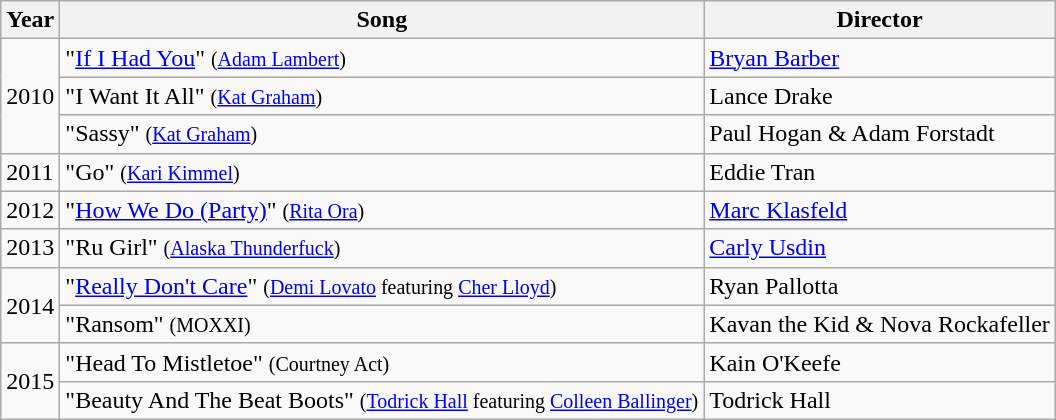<table class="wikitable sortable">
<tr>
<th>Year</th>
<th>Song</th>
<th>Director</th>
</tr>
<tr>
<td rowspan="3">2010</td>
<td>"<a href='#'>If I Had You</a>" <small>(<a href='#'>Adam Lambert</a>)</small></td>
<td><a href='#'>Bryan Barber</a></td>
</tr>
<tr>
<td>"I Want It All" <small>(<a href='#'>Kat Graham</a>)</small></td>
<td>Lance Drake</td>
</tr>
<tr>
<td>"Sassy" <small>(<a href='#'>Kat Graham</a>)</small></td>
<td>Paul Hogan & Adam Forstadt</td>
</tr>
<tr>
<td>2011</td>
<td>"Go" <small>(<a href='#'>Kari Kimmel</a>)</small></td>
<td>Eddie Tran</td>
</tr>
<tr>
<td>2012</td>
<td>"<a href='#'>How We Do (Party)</a>" <small>(<a href='#'>Rita Ora</a>)</small></td>
<td><a href='#'>Marc Klasfeld</a></td>
</tr>
<tr>
<td>2013</td>
<td>"Ru Girl" <small>(<a href='#'>Alaska Thunderfuck</a>)</small></td>
<td><a href='#'>Carly Usdin</a></td>
</tr>
<tr>
<td rowspan="2">2014</td>
<td>"<a href='#'>Really Don't Care</a>" <small>(<a href='#'>Demi Lovato</a> featuring <a href='#'>Cher Lloyd</a>)</small></td>
<td>Ryan Pallotta</td>
</tr>
<tr>
<td>"Ransom" <small>(MOXXI)</small></td>
<td>Kavan the Kid & Nova Rockafeller</td>
</tr>
<tr>
<td rowspan="2">2015</td>
<td>"Head To Mistletoe" <small>(Courtney Act)</small></td>
<td>Kain O'Keefe</td>
</tr>
<tr>
<td>"Beauty And The Beat Boots" <small>(<a href='#'>Todrick Hall</a> featuring <a href='#'>Colleen Ballinger</a>)</small></td>
<td>Todrick Hall</td>
</tr>
</table>
